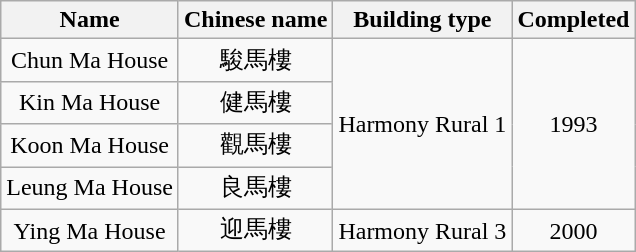<table class="wikitable" style="text-align: center">
<tr>
<th>Name</th>
<th>Chinese name</th>
<th>Building type</th>
<th>Completed</th>
</tr>
<tr>
<td>Chun Ma House</td>
<td>駿馬樓</td>
<td rowspan="4">Harmony Rural 1</td>
<td rowspan="4">1993</td>
</tr>
<tr>
<td>Kin Ma House</td>
<td>健馬樓</td>
</tr>
<tr>
<td>Koon Ma House</td>
<td>觀馬樓</td>
</tr>
<tr>
<td>Leung Ma House</td>
<td>良馬樓</td>
</tr>
<tr>
<td>Ying Ma House</td>
<td>迎馬樓</td>
<td>Harmony Rural 3</td>
<td>2000</td>
</tr>
</table>
